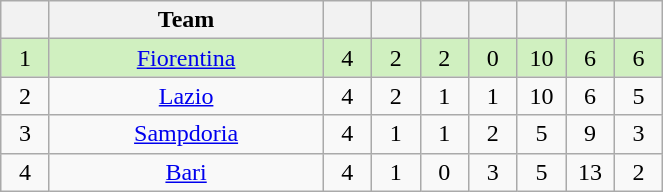<table class="wikitable" style="text-align: center;">
<tr>
<th width="25"></th>
<th width="175">Team</th>
<th width="25"></th>
<th width="25"></th>
<th width="25"></th>
<th width="25"></th>
<th width="25"></th>
<th width="25"></th>
<th width="25"></th>
</tr>
<tr style="background: #D0F0C0">
<td>1</td>
<td><a href='#'>Fiorentina</a></td>
<td>4</td>
<td>2</td>
<td>2</td>
<td>0</td>
<td>10</td>
<td>6</td>
<td>6</td>
</tr>
<tr>
<td>2</td>
<td><a href='#'>Lazio</a></td>
<td>4</td>
<td>2</td>
<td>1</td>
<td>1</td>
<td>10</td>
<td>6</td>
<td>5</td>
</tr>
<tr>
<td>3</td>
<td><a href='#'>Sampdoria</a></td>
<td>4</td>
<td>1</td>
<td>1</td>
<td>2</td>
<td>5</td>
<td>9</td>
<td>3</td>
</tr>
<tr>
<td>4</td>
<td><a href='#'>Bari</a></td>
<td>4</td>
<td>1</td>
<td>0</td>
<td>3</td>
<td>5</td>
<td>13</td>
<td>2</td>
</tr>
</table>
